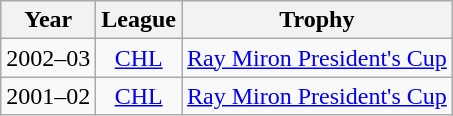<table class="wikitable" style="text-align:center;">
<tr>
<th>Year</th>
<th>League</th>
<th>Trophy</th>
</tr>
<tr>
<td>2002–03</td>
<td style="text-align:center;"><a href='#'>CHL</a></td>
<td><a href='#'>Ray Miron President's Cup</a></td>
</tr>
<tr>
<td>2001–02</td>
<td style="text-align:center;"><a href='#'>CHL</a></td>
<td><a href='#'>Ray Miron President's Cup</a></td>
</tr>
</table>
